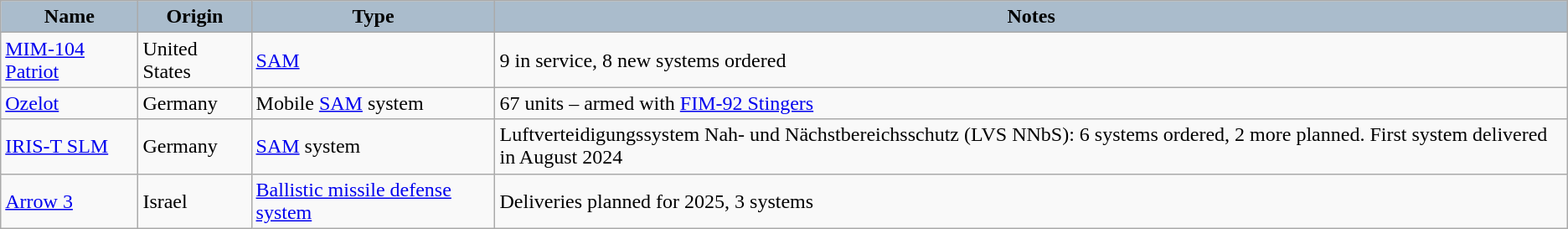<table class="wikitable">
<tr>
<th style="text-align:center; background:#aabccc;">Name</th>
<th style="text-align: center; background:#aabccc;">Origin</th>
<th style="text-align:l center; background:#aabccc;">Type</th>
<th style="text-align: center; background:#aabccc;">Notes</th>
</tr>
<tr>
<td><a href='#'>MIM-104 Patriot</a></td>
<td>United States</td>
<td><a href='#'>SAM</a></td>
<td>9 in service, 8 new systems ordered</td>
</tr>
<tr>
<td><a href='#'>Ozelot</a></td>
<td>Germany</td>
<td>Mobile <a href='#'>SAM</a> system</td>
<td>67 units – armed with <a href='#'>FIM-92 Stingers</a></td>
</tr>
<tr>
<td><a href='#'>IRIS-T SLM</a></td>
<td>Germany</td>
<td><a href='#'>SAM</a> system</td>
<td>Luftverteidigungssystem Nah- und Nächstbereichsschutz (LVS NNbS): 6 systems ordered, 2 more  planned. First system delivered in August 2024</td>
</tr>
<tr>
<td><a href='#'>Arrow 3</a></td>
<td>Israel</td>
<td><a href='#'>Ballistic missile defense system</a></td>
<td>Deliveries planned for 2025, 3 systems</td>
</tr>
</table>
